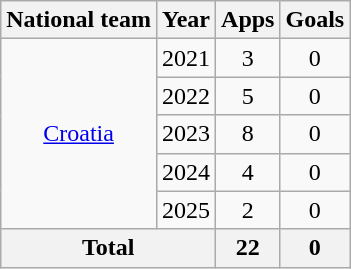<table class="wikitable" style="text-align:center">
<tr>
<th>National team</th>
<th>Year</th>
<th>Apps</th>
<th>Goals</th>
</tr>
<tr>
<td rowspan="5"><a href='#'>Croatia</a></td>
<td>2021</td>
<td>3</td>
<td>0</td>
</tr>
<tr>
<td>2022</td>
<td>5</td>
<td>0</td>
</tr>
<tr>
<td>2023</td>
<td>8</td>
<td>0</td>
</tr>
<tr>
<td>2024</td>
<td>4</td>
<td>0</td>
</tr>
<tr>
<td>2025</td>
<td>2</td>
<td>0</td>
</tr>
<tr>
<th colspan="2">Total</th>
<th>22</th>
<th>0</th>
</tr>
</table>
